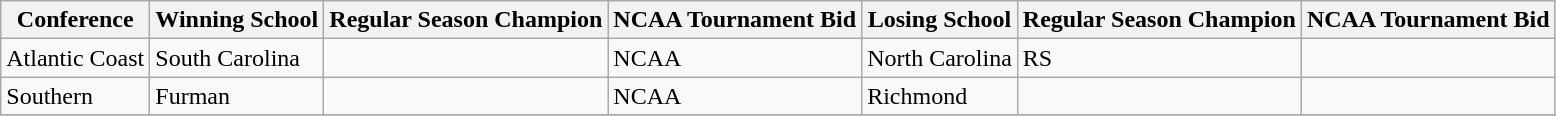<table class="wikitable">
<tr>
<th>Conference</th>
<th>Winning School</th>
<th>Regular Season Champion</th>
<th>NCAA Tournament Bid</th>
<th>Losing School</th>
<th>Regular Season Champion</th>
<th>NCAA Tournament Bid</th>
</tr>
<tr>
<td>Atlantic Coast</td>
<td>South Carolina</td>
<td></td>
<td>NCAA</td>
<td>North Carolina</td>
<td>RS</td>
<td></td>
</tr>
<tr>
<td>Southern</td>
<td>Furman</td>
<td></td>
<td>NCAA</td>
<td>Richmond</td>
<td></td>
<td></td>
</tr>
<tr>
</tr>
</table>
